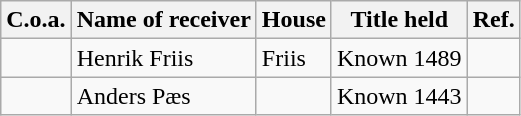<table class="wikitable sortable">
<tr>
<th>C.o.a.</th>
<th>Name of receiver</th>
<th>House</th>
<th>Title held</th>
<th>Ref.</th>
</tr>
<tr>
<td></td>
<td>Henrik Friis</td>
<td>Friis</td>
<td>Known 1489</td>
<td></td>
</tr>
<tr>
<td></td>
<td>Anders Pæs</td>
<td></td>
<td>Known 1443</td>
<td></td>
</tr>
</table>
